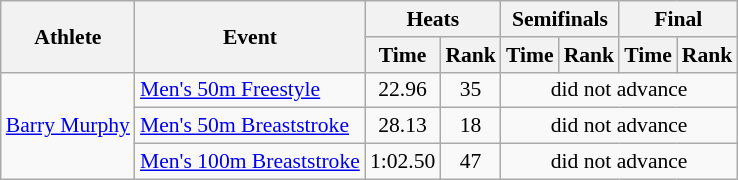<table class=wikitable style="font-size:90%">
<tr>
<th rowspan="2">Athlete</th>
<th rowspan="2">Event</th>
<th colspan="2">Heats</th>
<th colspan="2">Semifinals</th>
<th colspan="2">Final</th>
</tr>
<tr>
<th>Time</th>
<th>Rank</th>
<th>Time</th>
<th>Rank</th>
<th>Time</th>
<th>Rank</th>
</tr>
<tr>
<td rowspan="3"><a href='#'>Barry Murphy</a></td>
<td><a href='#'>Men's 50m Freestyle</a></td>
<td align=center>22.96</td>
<td align=center>35</td>
<td align=center colspan=4>did not advance</td>
</tr>
<tr>
<td><a href='#'>Men's 50m Breaststroke</a></td>
<td align=center>28.13</td>
<td align=center>18</td>
<td align=center colspan=4>did not advance</td>
</tr>
<tr>
<td><a href='#'>Men's 100m Breaststroke</a></td>
<td align=center>1:02.50</td>
<td align=center>47</td>
<td align=center colspan=4>did not advance</td>
</tr>
</table>
